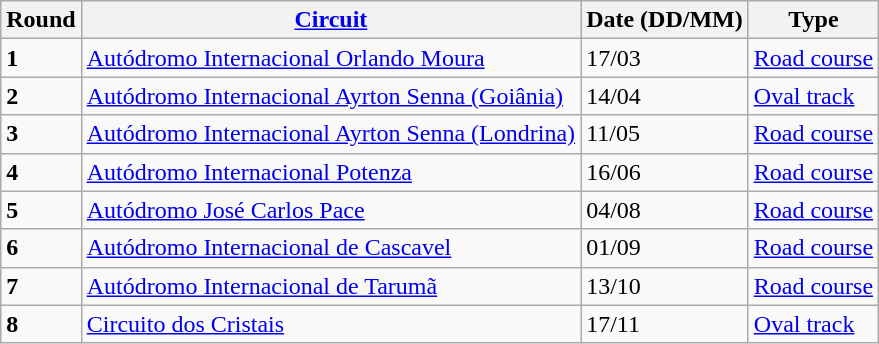<table class="wikitable">
<tr>
<th>Round</th>
<th><a href='#'>Circuit</a></th>
<th>Date (DD/MM)</th>
<th>Type</th>
</tr>
<tr>
<td><strong>1</strong></td>
<td><a href='#'>Autódromo Internacional Orlando Moura</a></td>
<td>17/03</td>
<td><a href='#'>Road course</a></td>
</tr>
<tr>
<td><strong>2</strong></td>
<td><a href='#'>Autódromo Internacional Ayrton Senna (Goiânia)</a></td>
<td>14/04</td>
<td><a href='#'>Oval track</a></td>
</tr>
<tr>
<td><strong>3</strong></td>
<td><a href='#'>Autódromo Internacional Ayrton Senna (Londrina)</a></td>
<td>11/05</td>
<td><a href='#'>Road course</a></td>
</tr>
<tr>
<td><strong>4</strong></td>
<td><a href='#'>Autódromo Internacional Potenza</a></td>
<td>16/06</td>
<td><a href='#'>Road course</a></td>
</tr>
<tr>
<td><strong>5</strong></td>
<td><a href='#'>Autódromo José Carlos Pace</a></td>
<td>04/08</td>
<td><a href='#'>Road course</a></td>
</tr>
<tr>
<td><strong>6</strong></td>
<td><a href='#'>Autódromo Internacional de Cascavel</a></td>
<td>01/09</td>
<td><a href='#'>Road course</a></td>
</tr>
<tr>
<td><strong>7</strong></td>
<td><a href='#'>Autódromo Internacional de Tarumã</a></td>
<td>13/10</td>
<td><a href='#'>Road course</a></td>
</tr>
<tr>
<td><strong>8</strong></td>
<td><a href='#'>Circuito dos Cristais</a></td>
<td>17/11</td>
<td><a href='#'>Oval track</a></td>
</tr>
</table>
